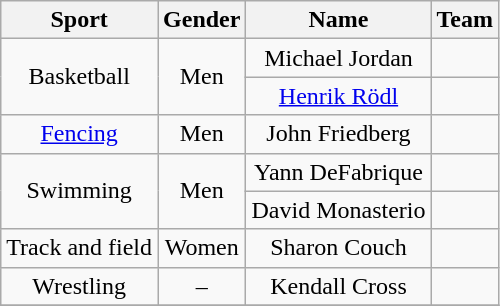<table class="wikitable" style="text-align: center;">
<tr>
<th>Sport</th>
<th>Gender</th>
<th>Name</th>
<th>Team</th>
</tr>
<tr>
<td rowspan="2">Basketball</td>
<td rowspan="2">Men</td>
<td>Michael Jordan</td>
<td></td>
</tr>
<tr>
<td><a href='#'>Henrik Rödl</a></td>
<td></td>
</tr>
<tr>
<td><a href='#'>Fencing</a></td>
<td>Men</td>
<td>John Friedberg</td>
<td></td>
</tr>
<tr>
<td rowspan="2">Swimming</td>
<td rowspan="2">Men</td>
<td>Yann DeFabrique</td>
<td></td>
</tr>
<tr>
<td>David Monasterio</td>
<td></td>
</tr>
<tr>
<td>Track and field</td>
<td>Women</td>
<td>Sharon Couch</td>
<td></td>
</tr>
<tr>
<td>Wrestling</td>
<td>–</td>
<td>Kendall Cross</td>
<td></td>
</tr>
<tr>
</tr>
</table>
